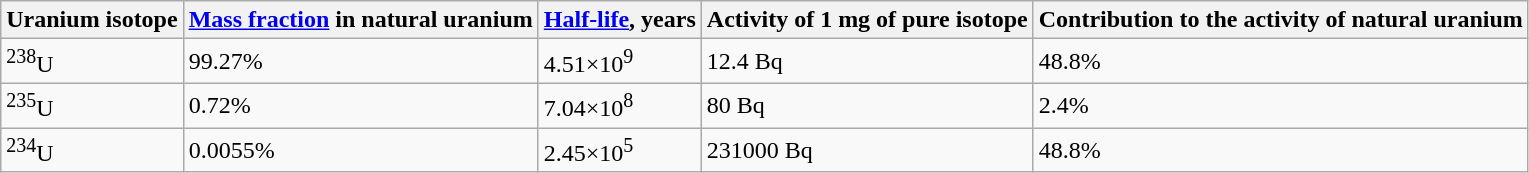<table class="wikitable">
<tr>
<th>Uranium isotope</th>
<th><a href='#'>Mass fraction</a> in natural uranium</th>
<th><a href='#'>Half-life</a>, years</th>
<th>Activity of 1 mg of pure isotope</th>
<th>Contribution to the activity of natural uranium</th>
</tr>
<tr>
<td><sup>238</sup>U</td>
<td>99.27%</td>
<td>4.51×10<sup>9</sup></td>
<td>12.4 Bq</td>
<td>48.8%</td>
</tr>
<tr>
<td><sup>235</sup>U</td>
<td>0.72%</td>
<td>7.04×10<sup>8</sup></td>
<td>80 Bq</td>
<td>2.4%</td>
</tr>
<tr>
<td><sup>234</sup>U</td>
<td>0.0055%</td>
<td>2.45×10<sup>5</sup></td>
<td>231000 Bq</td>
<td>48.8%</td>
</tr>
</table>
